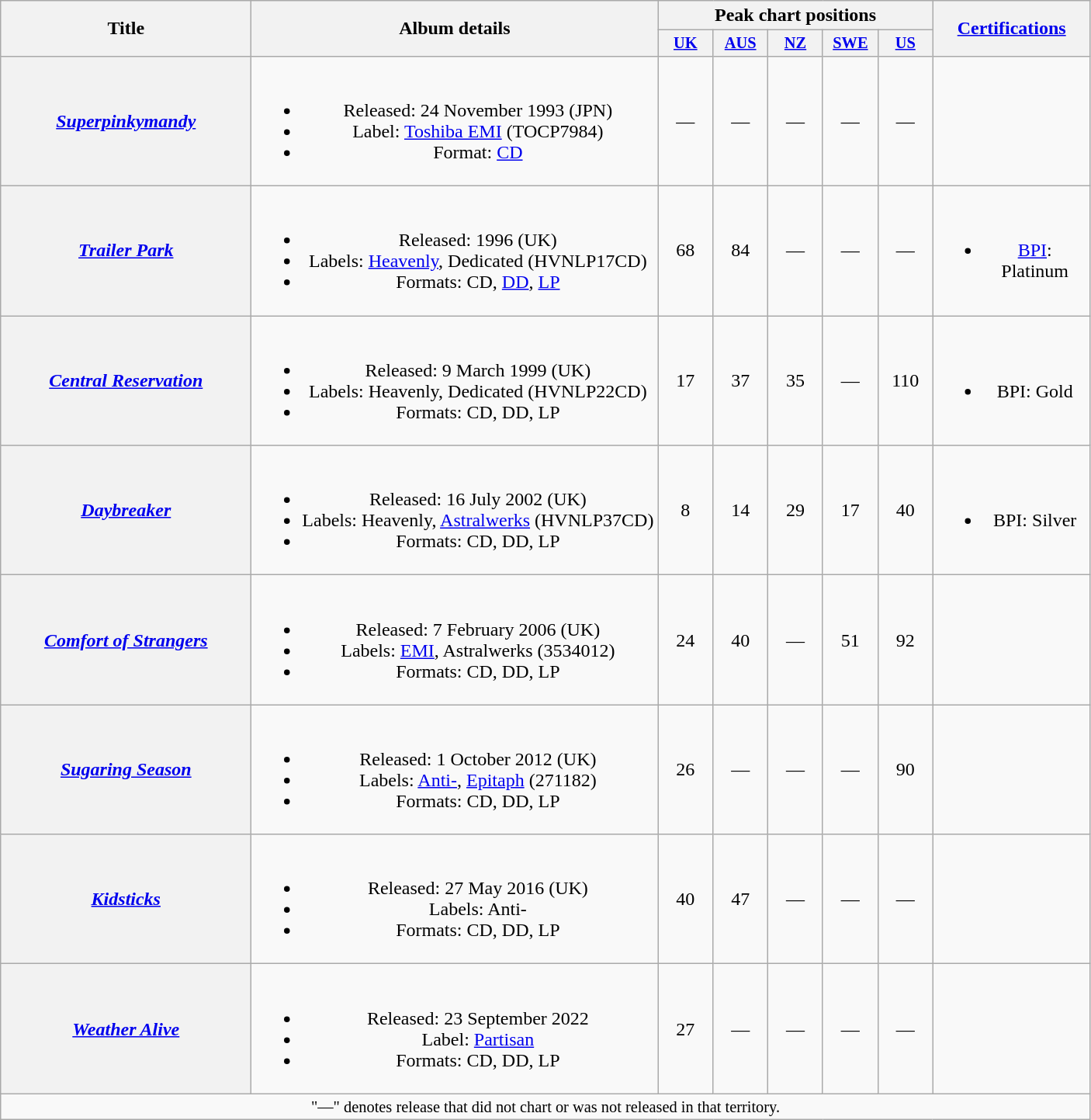<table class="wikitable plainrowheaders" style="text-align:center;">
<tr>
<th scope="col" rowspan="2" style="width:13em;">Title</th>
<th scope="col" rowspan="2">Album details</th>
<th scope="col" colspan="5">Peak chart positions</th>
<th scope="col" rowspan="2" style="width:8em;"><a href='#'>Certifications</a></th>
</tr>
<tr>
<th scope="col" style="width:3em;font-size:85%;"><a href='#'>UK</a><br></th>
<th scope="col" style="width:3em;font-size:85%;"><a href='#'>AUS</a><br></th>
<th scope="col" style="width:3em;font-size:85%;"><a href='#'>NZ</a><br></th>
<th scope="col" style="width:3em;font-size:85%;"><a href='#'>SWE</a><br></th>
<th scope="col" style="width:3em;font-size:85%;"><a href='#'>US</a><br></th>
</tr>
<tr>
<th scope="row"><em><a href='#'>Superpinkymandy</a></em></th>
<td><br><ul><li>Released: 24 November 1993 <span>(JPN)</span></li><li>Label: <a href='#'>Toshiba EMI</a> <span>(TOCP7984)</span></li><li>Format: <a href='#'>CD</a></li></ul></td>
<td>—</td>
<td>—</td>
<td>—</td>
<td>—</td>
<td>—</td>
<td></td>
</tr>
<tr>
<th scope="row"><em><a href='#'>Trailer Park</a></em></th>
<td><br><ul><li>Released: 1996 <span>(UK)</span></li><li>Labels: <a href='#'>Heavenly</a>, Dedicated <span>(HVNLP17CD)</span></li><li>Formats: CD, <a href='#'>DD</a>, <a href='#'>LP</a></li></ul></td>
<td>68</td>
<td>84</td>
<td>—</td>
<td>—</td>
<td>—</td>
<td><br><ul><li><a href='#'>BPI</a>: Platinum</li></ul></td>
</tr>
<tr>
<th scope="row"><em><a href='#'>Central Reservation</a></em></th>
<td><br><ul><li>Released: 9 March 1999 <span>(UK)</span></li><li>Labels: Heavenly, Dedicated <span>(HVNLP22CD)</span></li><li>Formats: CD, DD, LP</li></ul></td>
<td>17</td>
<td>37</td>
<td>35</td>
<td>—</td>
<td>110</td>
<td><br><ul><li>BPI: Gold</li></ul></td>
</tr>
<tr>
<th scope="row"><em><a href='#'>Daybreaker</a></em></th>
<td><br><ul><li>Released: 16 July 2002 <span>(UK)</span></li><li>Labels: Heavenly, <a href='#'>Astralwerks</a> <span>(HVNLP37CD)</span></li><li>Formats: CD, DD, LP</li></ul></td>
<td>8</td>
<td>14</td>
<td>29</td>
<td>17</td>
<td>40</td>
<td><br><ul><li>BPI: Silver</li></ul></td>
</tr>
<tr>
<th scope="row"><em><a href='#'>Comfort of Strangers</a></em></th>
<td><br><ul><li>Released: 7 February 2006 <span>(UK)</span></li><li>Labels: <a href='#'>EMI</a>, Astralwerks <span>(3534012)</span></li><li>Formats: CD, DD, LP</li></ul></td>
<td>24</td>
<td>40</td>
<td>—</td>
<td>51</td>
<td>92</td>
<td></td>
</tr>
<tr>
<th scope="row"><em><a href='#'>Sugaring Season</a></em></th>
<td><br><ul><li>Released: 1 October 2012 <span>(UK)</span></li><li>Labels: <a href='#'>Anti-</a>, <a href='#'>Epitaph</a> <span>(271182)</span></li><li>Formats: CD, DD, LP</li></ul></td>
<td>26</td>
<td>—</td>
<td>—</td>
<td>—</td>
<td>90</td>
<td></td>
</tr>
<tr>
<th scope="row"><em><a href='#'>Kidsticks</a></em></th>
<td><br><ul><li>Released: 27 May 2016 <span>(UK)</span></li><li>Labels: Anti-</li><li>Formats: CD, DD, LP</li></ul></td>
<td>40</td>
<td>47</td>
<td>—</td>
<td>—</td>
<td>—</td>
<td></td>
</tr>
<tr>
<th scope="row"><em><a href='#'>Weather Alive</a></em></th>
<td><br><ul><li>Released: 23 September 2022</li><li>Label: <a href='#'>Partisan</a></li><li>Formats: CD, DD, LP</li></ul></td>
<td>27</td>
<td>—</td>
<td>—</td>
<td>—</td>
<td>—</td>
<td></td>
</tr>
<tr>
<td colspan="18" style="font-size:85%">"—" denotes release that did not chart or was not released in that territory.</td>
</tr>
</table>
